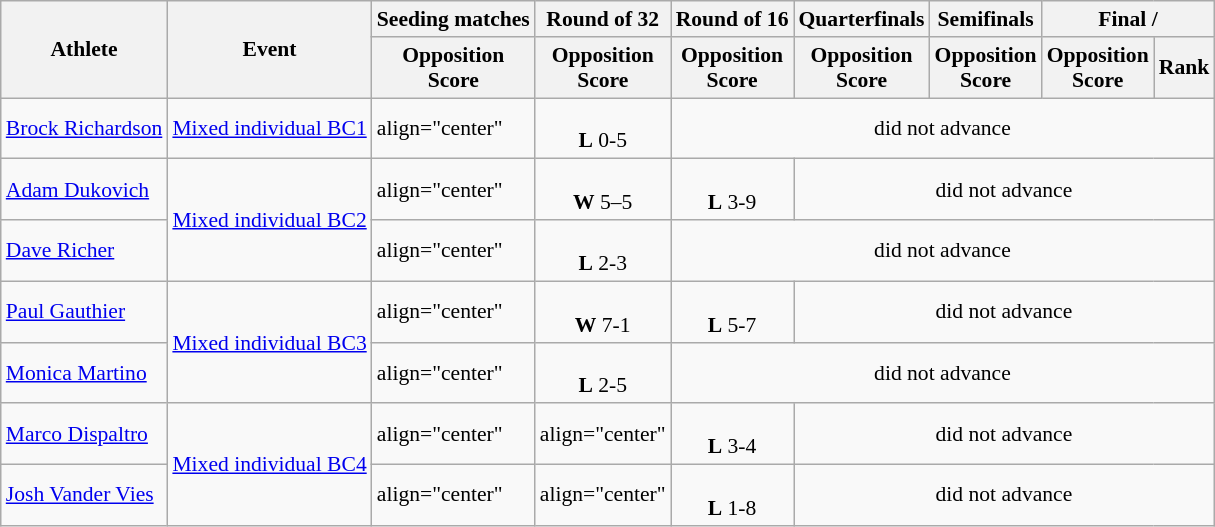<table class=wikitable style="font-size:90%">
<tr>
<th rowspan="2">Athlete</th>
<th rowspan="2">Event</th>
<th>Seeding matches</th>
<th>Round of 32</th>
<th>Round of 16</th>
<th>Quarterfinals</th>
<th>Semifinals</th>
<th colspan="2">Final / </th>
</tr>
<tr>
<th>Opposition<br>Score</th>
<th>Opposition<br>Score</th>
<th>Opposition<br>Score</th>
<th>Opposition<br>Score</th>
<th>Opposition<br>Score</th>
<th>Opposition<br>Score</th>
<th>Rank</th>
</tr>
<tr>
<td><a href='#'>Brock Richardson</a></td>
<td><a href='#'>Mixed individual BC1</a></td>
<td>align="center" </td>
<td align="center"><br><strong>L</strong> 0-5</td>
<td align="center" colspan=5>did not advance</td>
</tr>
<tr>
<td><a href='#'>Adam Dukovich</a></td>
<td rowspan="2"><a href='#'>Mixed individual BC2</a></td>
<td>align="center" </td>
<td align="center"><br><strong>W</strong> 5–5</td>
<td align="center"><br><strong>L</strong> 3-9</td>
<td align="center" colspan=4>did not advance</td>
</tr>
<tr>
<td><a href='#'>Dave Richer</a></td>
<td>align="center" </td>
<td align="center"><br><strong>L</strong> 2-3</td>
<td align="center" colspan=5>did not advance</td>
</tr>
<tr>
<td><a href='#'>Paul Gauthier</a></td>
<td rowspan="2"><a href='#'>Mixed individual BC3</a></td>
<td>align="center" </td>
<td align="center"><br><strong>W</strong> 7-1</td>
<td align="center"><br><strong>L</strong> 5-7</td>
<td align="center" colspan=4>did not advance</td>
</tr>
<tr>
<td><a href='#'>Monica Martino</a></td>
<td>align="center" </td>
<td align="center"><br><strong>L</strong> 2-5</td>
<td align="center" colspan=5>did not advance</td>
</tr>
<tr>
<td><a href='#'>Marco Dispaltro</a></td>
<td rowspan="2"><a href='#'>Mixed individual BC4</a></td>
<td>align="center" </td>
<td>align="center" </td>
<td align="center"><br><strong>L</strong> 3-4</td>
<td align="center" colspan=4>did not advance</td>
</tr>
<tr>
<td><a href='#'>Josh Vander Vies</a></td>
<td>align="center" </td>
<td>align="center" </td>
<td align="center"><br><strong>L</strong> 1-8</td>
<td align="center" colspan=4>did not advance</td>
</tr>
</table>
